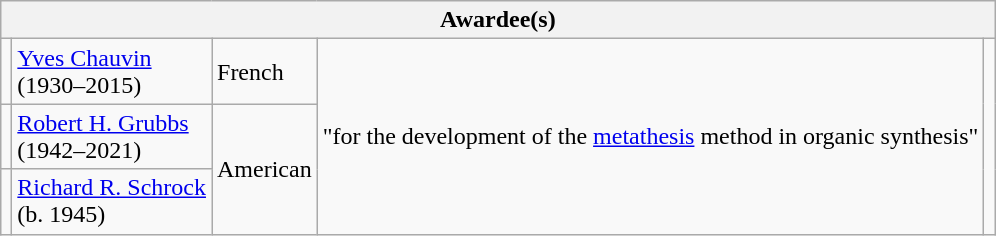<table class="wikitable">
<tr>
<th colspan="5">Awardee(s)</th>
</tr>
<tr>
<td></td>
<td><a href='#'>Yves Chauvin</a><br>(1930–2015)</td>
<td> French</td>
<td rowspan="3">"for the development of the <a href='#'>metathesis</a> method in organic synthesis"</td>
<td rowspan="3"></td>
</tr>
<tr>
<td></td>
<td><a href='#'>Robert H. Grubbs</a><br>(1942–2021)</td>
<td rowspan="2"> American</td>
</tr>
<tr>
<td></td>
<td><a href='#'>Richard R. Schrock</a><br>(b. 1945)</td>
</tr>
</table>
